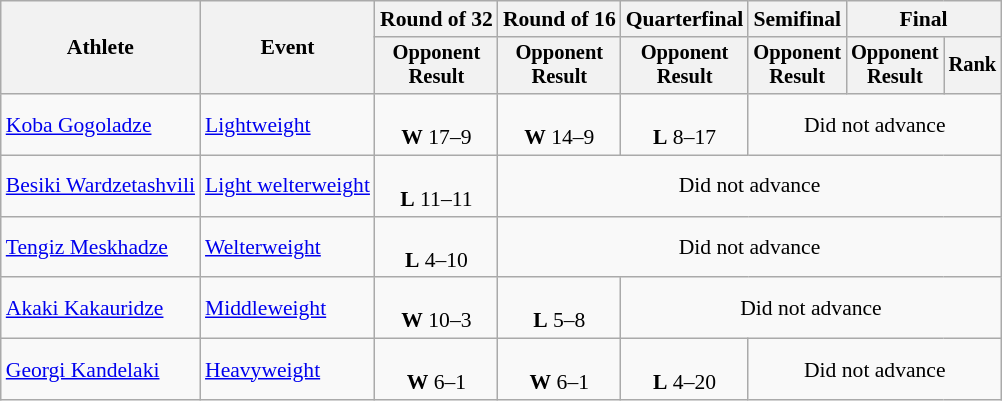<table class=wikitable style=font-size:90%;text-align:center>
<tr>
<th rowspan=2>Athlete</th>
<th rowspan=2>Event</th>
<th>Round of 32</th>
<th>Round of 16</th>
<th>Quarterfinal</th>
<th>Semifinal</th>
<th colspan=2>Final</th>
</tr>
<tr style=font-size:95%>
<th>Opponent<br>Result</th>
<th>Opponent<br>Result</th>
<th>Opponent<br>Result</th>
<th>Opponent<br>Result</th>
<th>Opponent<br>Result</th>
<th>Rank</th>
</tr>
<tr>
<td align=left><a href='#'>Koba Gogoladze</a></td>
<td align=left><a href='#'>Lightweight</a></td>
<td><br><strong>W</strong> 17–9</td>
<td><br><strong>W</strong> 14–9</td>
<td><br><strong>L</strong> 8–17</td>
<td colspan=3>Did not advance</td>
</tr>
<tr>
<td align=left><a href='#'>Besiki Wardzetashvili</a></td>
<td align=left><a href='#'>Light welterweight</a></td>
<td><br><strong>L</strong> 11–11 </td>
<td colspan=5>Did not advance</td>
</tr>
<tr>
<td align=left><a href='#'>Tengiz Meskhadze</a></td>
<td align=left><a href='#'>Welterweight</a></td>
<td><br><strong>L</strong> 4–10</td>
<td colspan=5>Did not advance</td>
</tr>
<tr>
<td align=left><a href='#'>Akaki Kakauridze</a></td>
<td align=left><a href='#'>Middleweight</a></td>
<td><br><strong>W</strong> 10–3</td>
<td><br><strong>L</strong> 5–8</td>
<td colspan=4>Did not advance</td>
</tr>
<tr>
<td align=left><a href='#'>Georgi Kandelaki</a></td>
<td align=left><a href='#'>Heavyweight</a></td>
<td><br><strong>W</strong> 6–1</td>
<td><br><strong>W</strong> 6–1</td>
<td><br><strong>L</strong> 4–20</td>
<td colspan=3>Did not advance</td>
</tr>
</table>
